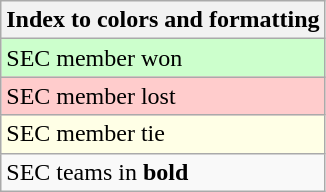<table class="wikitable">
<tr>
<th>Index to colors and formatting</th>
</tr>
<tr bgcolor=#ccffcc>
<td>SEC member won</td>
</tr>
<tr bgcolor=#ffcccc>
<td>SEC member lost</td>
</tr>
<tr bgcolor=#ffffe6>
<td>SEC member tie</td>
</tr>
<tr>
<td>SEC teams in <strong>bold</strong></td>
</tr>
</table>
